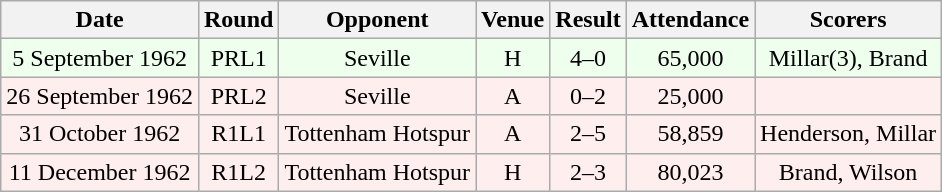<table class="wikitable sortable" style="font-size:100%; text-align:center">
<tr>
<th>Date</th>
<th>Round</th>
<th>Opponent</th>
<th>Venue</th>
<th>Result</th>
<th>Attendance</th>
<th>Scorers</th>
</tr>
<tr bgcolor = "#EEFFEE">
<td>5 September 1962</td>
<td>PRL1</td>
<td>Seville</td>
<td>H</td>
<td>4–0</td>
<td>65,000</td>
<td>Millar(3), Brand</td>
</tr>
<tr bgcolor = "#FFEEEE">
<td>26 September 1962</td>
<td>PRL2</td>
<td>Seville</td>
<td>A</td>
<td>0–2</td>
<td>25,000</td>
<td></td>
</tr>
<tr bgcolor = "#FFEEEE">
<td>31 October 1962</td>
<td>R1L1</td>
<td>Tottenham Hotspur</td>
<td>A</td>
<td>2–5</td>
<td>58,859</td>
<td>Henderson, Millar</td>
</tr>
<tr bgcolor = "#FFEEEE">
<td>11 December 1962</td>
<td>R1L2</td>
<td>Tottenham Hotspur</td>
<td>H</td>
<td>2–3</td>
<td>80,023</td>
<td>Brand, Wilson</td>
</tr>
</table>
